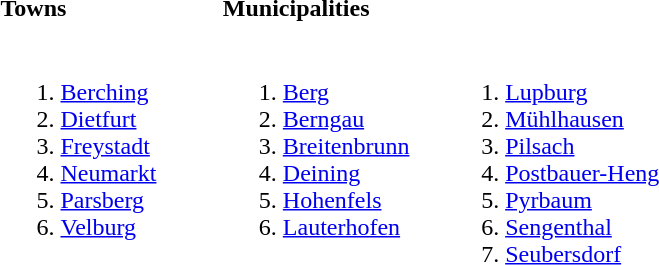<table>
<tr>
<th align=left width=33%>Towns</th>
<th align=left width=33%>Municipalities</th>
<th align=left width=33%></th>
</tr>
<tr valign=top>
<td><br><ol><li><a href='#'>Berching</a></li><li><a href='#'>Dietfurt</a></li><li><a href='#'>Freystadt</a></li><li><a href='#'>Neumarkt</a></li><li><a href='#'>Parsberg</a></li><li><a href='#'>Velburg</a></li></ol></td>
<td><br><ol><li><a href='#'>Berg</a></li><li><a href='#'>Berngau</a></li><li><a href='#'>Breitenbrunn</a></li><li><a href='#'>Deining</a></li><li><a href='#'>Hohenfels</a></li><li><a href='#'>Lauterhofen</a></li></ol></td>
<td><br><ol>
<li><a href='#'>Lupburg</a></li>
<li><a href='#'>Mühlhausen</a></li>
<li><a href='#'>Pilsach</a></li>
<li><a href='#'>Postbauer-Heng</a></li>
<li><a href='#'>Pyrbaum</a></li>
<li><a href='#'>Sengenthal</a></li>
<li><a href='#'>Seubersdorf</a></li>
</ol></td>
</tr>
</table>
